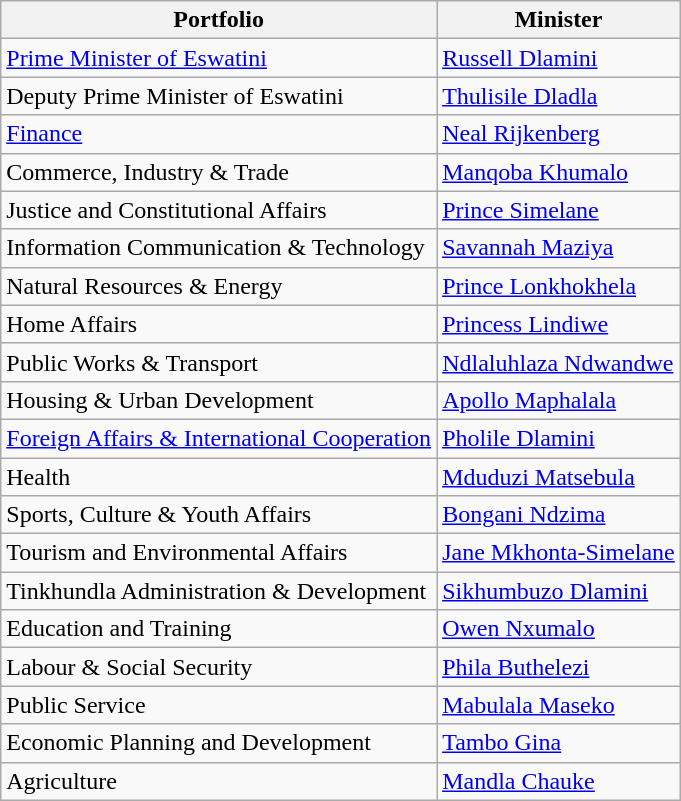<table class="wikitable">
<tr>
<th>Portfolio</th>
<th>Minister</th>
</tr>
<tr>
<td><a href='#'>Prime Minister of Eswatini</a></td>
<td><a href='#'>Russell Dlamini</a></td>
</tr>
<tr>
<td>Deputy Prime Minister of Eswatini</td>
<td><a href='#'>Thulisile Dladla</a></td>
</tr>
<tr>
<td><a href='#'>Finance</a></td>
<td><a href='#'>Neal Rijkenberg</a></td>
</tr>
<tr>
<td>Commerce, Industry & Trade</td>
<td><a href='#'>Manqoba Khumalo</a></td>
</tr>
<tr>
<td>Justice and Constitutional Affairs</td>
<td><a href='#'>Prince Simelane</a></td>
</tr>
<tr>
<td>Information Communication & Technology</td>
<td><a href='#'>Savannah Maziya</a></td>
</tr>
<tr>
<td>Natural Resources & Energy</td>
<td><a href='#'>Prince Lonkhokhela</a></td>
</tr>
<tr>
<td>Home Affairs</td>
<td><a href='#'>Princess Lindiwe</a></td>
</tr>
<tr>
<td>Public Works & Transport</td>
<td><a href='#'>Ndlaluhlaza Ndwandwe</a></td>
</tr>
<tr>
<td>Housing & Urban Development</td>
<td><a href='#'>Apollo Maphalala</a></td>
</tr>
<tr>
<td><a href='#'>Foreign Affairs & International Cooperation</a></td>
<td><a href='#'>Pholile Dlamini</a></td>
</tr>
<tr>
<td>Health</td>
<td><a href='#'>Mduduzi Matsebula</a></td>
</tr>
<tr>
<td>Sports, Culture & Youth Affairs</td>
<td><a href='#'>Bongani Ndzima</a></td>
</tr>
<tr>
<td>Tourism and Environmental Affairs</td>
<td><a href='#'>Jane Mkhonta-Simelane</a></td>
</tr>
<tr>
<td>Tinkhundla Administration & Development</td>
<td><a href='#'>Sikhumbuzo Dlamini</a></td>
</tr>
<tr>
<td>Education and Training</td>
<td><a href='#'>Owen Nxumalo</a></td>
</tr>
<tr>
<td>Labour & Social Security</td>
<td><a href='#'>Phila Buthelezi</a></td>
</tr>
<tr>
<td>Public Service</td>
<td><a href='#'>Mabulala Maseko</a></td>
</tr>
<tr>
<td>Economic Planning and Development</td>
<td><a href='#'>Tambo Gina</a></td>
</tr>
<tr>
<td>Agriculture</td>
<td><a href='#'>Mandla Chauke</a></td>
</tr>
</table>
